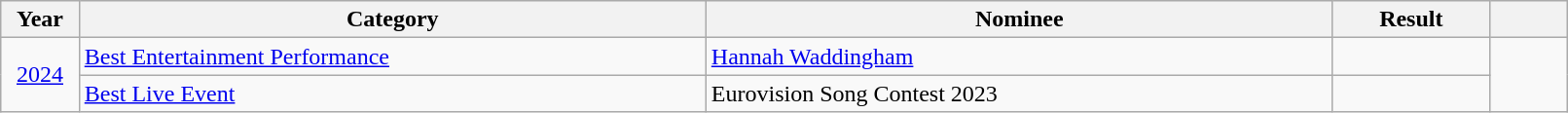<table class="wikitable" style="width:85%;">
<tr>
<th width=5%>Year</th>
<th style="width:40%;">Category</th>
<th style="width:40%;">Nominee</th>
<th style="width:10%;">Result</th>
<th width=5%></th>
</tr>
<tr>
<td style="text-align: center;" rowspan="2"><a href='#'>2024</a></td>
<td><a href='#'>Best Entertainment Performance</a></td>
<td><a href='#'>Hannah Waddingham</a></td>
<td></td>
<td rowspan="2"></td>
</tr>
<tr>
<td><a href='#'>Best Live Event</a></td>
<td>Eurovision Song Contest 2023</td>
<td></td>
</tr>
</table>
